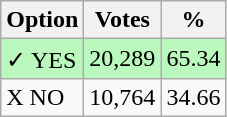<table class="wikitable">
<tr>
<th>Option</th>
<th>Votes</th>
<th>%</th>
</tr>
<tr>
<td style=background:#bbf8be>✓ YES</td>
<td style=background:#bbf8be>20,289</td>
<td style=background:#bbf8be>65.34</td>
</tr>
<tr>
<td>X NO</td>
<td>10,764</td>
<td>34.66</td>
</tr>
</table>
